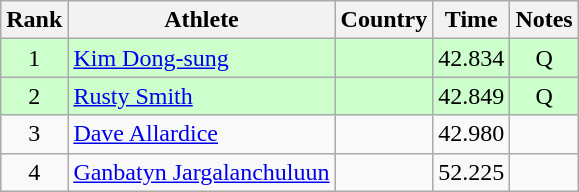<table class="wikitable sortable" style="text-align:center">
<tr>
<th>Rank</th>
<th>Athlete</th>
<th>Country</th>
<th>Time</th>
<th>Notes</th>
</tr>
<tr bgcolor=ccffcc>
<td>1</td>
<td align=left><a href='#'>Kim Dong-sung</a></td>
<td align=left></td>
<td>42.834</td>
<td>Q</td>
</tr>
<tr bgcolor=ccffcc>
<td>2</td>
<td align=left><a href='#'>Rusty Smith</a></td>
<td align=left></td>
<td>42.849</td>
<td>Q</td>
</tr>
<tr>
<td>3</td>
<td align=left><a href='#'>Dave Allardice</a></td>
<td align=left></td>
<td>42.980</td>
<td></td>
</tr>
<tr>
<td>4</td>
<td align=left><a href='#'>Ganbatyn Jargalanchuluun</a></td>
<td align=left></td>
<td>52.225</td>
<td></td>
</tr>
</table>
